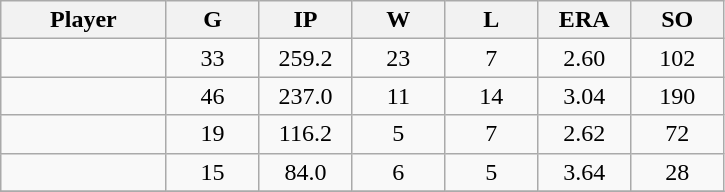<table class="wikitable sortable">
<tr>
<th bgcolor="#DDDDFF" width="16%">Player</th>
<th bgcolor="#DDDDFF" width="9%">G</th>
<th bgcolor="#DDDDFF" width="9%">IP</th>
<th bgcolor="#DDDDFF" width="9%">W</th>
<th bgcolor="#DDDDFF" width="9%">L</th>
<th bgcolor="#DDDDFF" width="9%">ERA</th>
<th bgcolor="#DDDDFF" width="9%">SO</th>
</tr>
<tr align="center">
<td></td>
<td>33</td>
<td>259.2</td>
<td>23</td>
<td>7</td>
<td>2.60</td>
<td>102</td>
</tr>
<tr align="center">
<td></td>
<td>46</td>
<td>237.0</td>
<td>11</td>
<td>14</td>
<td>3.04</td>
<td>190</td>
</tr>
<tr align="center">
<td></td>
<td>19</td>
<td>116.2</td>
<td>5</td>
<td>7</td>
<td>2.62</td>
<td>72</td>
</tr>
<tr align="center">
<td></td>
<td>15</td>
<td>84.0</td>
<td>6</td>
<td>5</td>
<td>3.64</td>
<td>28</td>
</tr>
<tr align="center">
</tr>
</table>
